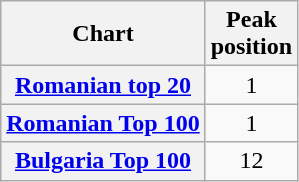<table class="wikitable plainrowheaders" style="text-align:center">
<tr>
<th>Chart</th>
<th>Peak<br>position</th>
</tr>
<tr>
<th scope="row"><a href='#'>Romanian top 20</a></th>
<td>1</td>
</tr>
<tr>
<th scope="row"><a href='#'>Romanian Top 100</a></th>
<td>1</td>
</tr>
<tr>
<th scope="row"><a href='#'>Bulgaria Top 100</a></th>
<td>12</td>
</tr>
</table>
